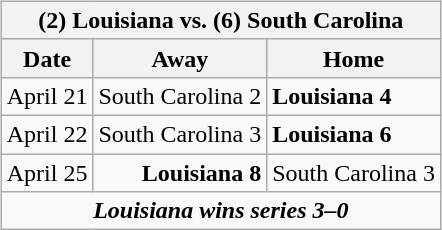<table cellspacing="10">
<tr>
<td valign="top"><br><table class="wikitable">
<tr>
<th bgcolor="#DDDDDD" colspan="4">(2) Louisiana vs. (6) South Carolina</th>
</tr>
<tr>
<th>Date</th>
<th>Away</th>
<th>Home</th>
</tr>
<tr>
<td>April 21</td>
<td align="right">South Carolina 2</td>
<td><strong>Louisiana 4</strong></td>
</tr>
<tr>
<td>April 22</td>
<td align="right">South Carolina 3</td>
<td><strong>Louisiana 6</strong></td>
</tr>
<tr>
<td>April 25</td>
<td align="right"><strong>Louisiana 8</strong></td>
<td>South Carolina 3</td>
</tr>
<tr align="center">
<td colspan="4"><strong><em>Louisiana wins series 3–0</em></strong></td>
</tr>
</table>
</td>
</tr>
</table>
